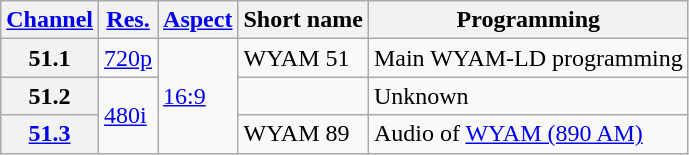<table class="wikitable">
<tr>
<th scope="col"><a href='#'>Channel</a></th>
<th scope="col"><a href='#'>Res.</a></th>
<th scope="col"><a href='#'>Aspect</a></th>
<th scope="col">Short name</th>
<th scope="col">Programming</th>
</tr>
<tr>
<th scope="row">51.1</th>
<td><a href='#'>720p</a></td>
<td rowspan=3><a href='#'>16:9</a></td>
<td>WYAM 51</td>
<td>Main WYAM-LD programming</td>
</tr>
<tr>
<th scope="row">51.2</th>
<td rowspan=2><a href='#'>480i</a></td>
<td></td>
<td>Unknown</td>
</tr>
<tr>
<th scope="row"><a href='#'>51.3</a></th>
<td>WYAM 89</td>
<td>Audio of <a href='#'>WYAM (890 AM)</a></td>
</tr>
</table>
